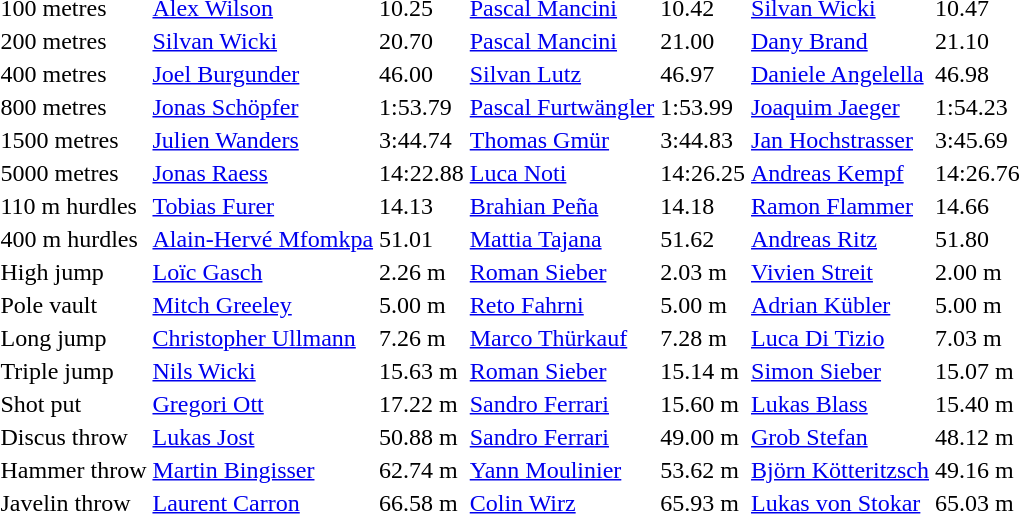<table>
<tr>
<td>100 metres</td>
<td><a href='#'>Alex Wilson</a></td>
<td>10.25</td>
<td><a href='#'>Pascal Mancini</a></td>
<td>10.42</td>
<td><a href='#'>Silvan Wicki</a></td>
<td>10.47</td>
</tr>
<tr>
<td>200 metres</td>
<td><a href='#'>Silvan Wicki</a></td>
<td>20.70 </td>
<td><a href='#'>Pascal Mancini</a></td>
<td>21.00</td>
<td><a href='#'>Dany Brand</a></td>
<td>21.10 </td>
</tr>
<tr>
<td>400 metres</td>
<td><a href='#'>Joel Burgunder</a></td>
<td>46.00 </td>
<td><a href='#'>Silvan Lutz</a></td>
<td>46.97</td>
<td><a href='#'>Daniele Angelella</a></td>
<td>46.98</td>
</tr>
<tr>
<td>800 metres</td>
<td><a href='#'>Jonas Schöpfer</a></td>
<td>1:53.79</td>
<td><a href='#'>Pascal Furtwängler</a></td>
<td>1:53.99</td>
<td><a href='#'>Joaquim Jaeger</a></td>
<td>1:54.23</td>
</tr>
<tr>
<td>1500 metres</td>
<td><a href='#'>Julien Wanders</a></td>
<td>3:44.74 </td>
<td><a href='#'>Thomas Gmür</a></td>
<td>3:44.83 </td>
<td><a href='#'>Jan Hochstrasser</a></td>
<td>3:45.69</td>
</tr>
<tr>
<td>5000 metres</td>
<td><a href='#'>Jonas Raess</a></td>
<td>14:22.88</td>
<td><a href='#'>Luca Noti</a></td>
<td>14:26.25</td>
<td><a href='#'>Andreas Kempf</a></td>
<td>14:26.76</td>
</tr>
<tr>
<td>110 m hurdles</td>
<td><a href='#'>Tobias Furer</a></td>
<td>14.13</td>
<td><a href='#'>Brahian Peña</a></td>
<td>14.18</td>
<td><a href='#'>Ramon Flammer</a></td>
<td>14.66</td>
</tr>
<tr>
<td>400 m hurdles</td>
<td><a href='#'>Alain-Hervé Mfomkpa</a></td>
<td>51.01</td>
<td><a href='#'>Mattia Tajana</a></td>
<td>51.62 </td>
<td><a href='#'>Andreas Ritz</a></td>
<td>51.80</td>
</tr>
<tr>
<td>High jump</td>
<td><a href='#'>Loïc Gasch</a></td>
<td>2.26 m</td>
<td><a href='#'>Roman Sieber</a></td>
<td>2.03 m</td>
<td><a href='#'>Vivien Streit</a></td>
<td>2.00 m</td>
</tr>
<tr>
<td>Pole vault</td>
<td><a href='#'>Mitch Greeley</a></td>
<td>5.00 m</td>
<td><a href='#'>Reto Fahrni</a></td>
<td>5.00 m</td>
<td><a href='#'>Adrian Kübler</a></td>
<td>5.00 m</td>
</tr>
<tr>
<td>Long jump</td>
<td><a href='#'>Christopher Ullmann</a></td>
<td>7.26 m</td>
<td><a href='#'>Marco Thürkauf</a></td>
<td>7.28 m </td>
<td><a href='#'>Luca Di Tizio</a></td>
<td>7.03 m</td>
</tr>
<tr>
<td>Triple jump</td>
<td><a href='#'>Nils Wicki</a></td>
<td>15.63 m</td>
<td><a href='#'>Roman Sieber</a></td>
<td>15.14 m</td>
<td><a href='#'>Simon Sieber</a></td>
<td>15.07 m</td>
</tr>
<tr>
<td>Shot put</td>
<td><a href='#'>Gregori Ott</a></td>
<td>17.22 m</td>
<td><a href='#'>Sandro Ferrari</a></td>
<td>15.60 m</td>
<td><a href='#'>Lukas Blass</a></td>
<td>15.40 m </td>
</tr>
<tr>
<td>Discus throw</td>
<td><a href='#'>Lukas Jost</a></td>
<td>50.88 m</td>
<td><a href='#'>Sandro Ferrari</a></td>
<td>49.00 m </td>
<td><a href='#'>Grob Stefan</a></td>
<td>48.12  m</td>
</tr>
<tr>
<td>Hammer throw</td>
<td><a href='#'>Martin Bingisser</a></td>
<td>62.74 m</td>
<td><a href='#'>Yann Moulinier</a></td>
<td>53.62 m</td>
<td><a href='#'>Björn Kötteritzsch</a></td>
<td>49.16 m</td>
</tr>
<tr>
<td>Javelin throw</td>
<td><a href='#'>Laurent Carron</a></td>
<td>66.58 m</td>
<td><a href='#'>Colin Wirz</a></td>
<td>65.93 m </td>
<td><a href='#'>Lukas von Stokar</a></td>
<td>65.03 m</td>
</tr>
</table>
